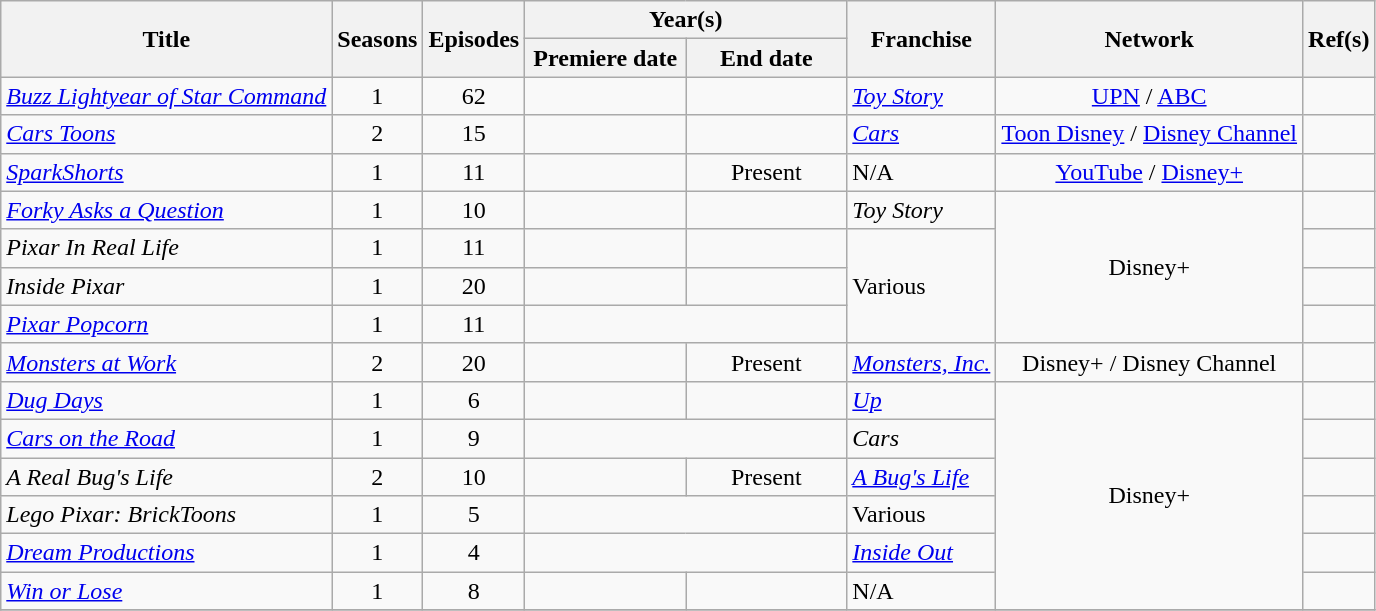<table class="wikitable sortable">
<tr>
<th rowspan="2">Title</th>
<th rowspan="2">Seasons</th>
<th rowspan="2">Episodes</th>
<th colspan="2">Year(s)</th>
<th rowspan="2">Franchise</th>
<th rowspan="2">Network</th>
<th rowspan="2">Ref(s)</th>
</tr>
<tr>
<th width="100">Premiere date</th>
<th width="100">End date</th>
</tr>
<tr>
<td><em><a href='#'>Buzz Lightyear of Star Command</a></em></td>
<td style="text-align:center;">1</td>
<td style="text-align:center;">62</td>
<td style="text-align:center;"></td>
<td style="text-align:center;"></td>
<td><em><a href='#'>Toy Story</a></em></td>
<td style="text-align:center;"><a href='#'>UPN</a> / <a href='#'>ABC</a></td>
<td style="text-align:center;"></td>
</tr>
<tr>
<td><em><a href='#'>Cars Toons</a></em></td>
<td style="text-align:center;">2</td>
<td style="text-align:center;">15</td>
<td style="text-align:center;"></td>
<td style="text-align:center;"></td>
<td><em><a href='#'>Cars</a></em></td>
<td style="text-align:center;"><a href='#'>Toon Disney</a>  / <a href='#'>Disney Channel</a> </td>
<td style="text-align:center;"></td>
</tr>
<tr>
<td><em><a href='#'>SparkShorts</a></em></td>
<td style="text-align:center;">1</td>
<td style="text-align:center;">11</td>
<td style="text-align:center;"></td>
<td style="text-align:center;">Present</td>
<td>N/A</td>
<td style="text-align:center;"><a href='#'>YouTube</a>  / <a href='#'>Disney+</a> </td>
<td style="text-align:center;"></td>
</tr>
<tr>
<td><em><a href='#'>Forky Asks a Question</a></em></td>
<td style="text-align:center;">1</td>
<td style="text-align:center;">10</td>
<td style="text-align:center;"></td>
<td style="text-align:center;"></td>
<td><em>Toy Story</em></td>
<td style="text-align:center;" rowspan="4">Disney+</td>
<td style="text-align:center;"></td>
</tr>
<tr>
<td><em>Pixar In Real Life</em></td>
<td style="text-align:center;">1</td>
<td style="text-align:center;">11</td>
<td style="text-align:center;"></td>
<td style="text-align:center;"></td>
<td rowspan="3">Various</td>
<td style="text-align:center;"></td>
</tr>
<tr>
<td><em>Inside Pixar</em></td>
<td style="text-align:center;">1</td>
<td style="text-align:center;">20</td>
<td style="text-align:center;"></td>
<td style="text-align:center;"></td>
<td style="text-align:center;"></td>
</tr>
<tr>
<td><em><a href='#'>Pixar Popcorn</a></em></td>
<td style="text-align:center;">1</td>
<td style="text-align:center;">11</td>
<td style="text-align:center;" colspan="2"></td>
<td style="text-align:center;"></td>
</tr>
<tr>
<td><em><a href='#'>Monsters at Work</a></em></td>
<td style="text-align:center;">2</td>
<td style="text-align:center;">20</td>
<td style="text-align:center;"></td>
<td style="text-align:center;">Present</td>
<td><em><a href='#'>Monsters, Inc.</a></em></td>
<td style="text-align:center;">Disney+  / Disney Channel </td>
<td style="text-align:center;"></td>
</tr>
<tr>
<td><em><a href='#'>Dug Days</a></em></td>
<td style="text-align:center;">1</td>
<td style="text-align:center;">6</td>
<td style="text-align:center;"></td>
<td style="text-align:center;"></td>
<td><em><a href='#'>Up</a></em></td>
<td style="text-align:center;" rowspan="6">Disney+</td>
<td style="text-align:center;"></td>
</tr>
<tr>
<td><em><a href='#'>Cars on the Road</a></em></td>
<td style="text-align:center;">1</td>
<td style="text-align:center;">9</td>
<td style="text-align:center;" colspan="2"></td>
<td><em>Cars</em></td>
<td style="text-align:center;"></td>
</tr>
<tr>
<td><em>A Real Bug's Life</em></td>
<td style="text-align:center;">2</td>
<td style="text-align:center;">10</td>
<td style="text-align:center;"></td>
<td style="text-align:center;">Present</td>
<td><em><a href='#'>A Bug's Life</a></em></td>
<td style="text-align:center;"></td>
</tr>
<tr>
<td><em>Lego Pixar: BrickToons</em></td>
<td style="text-align:center;">1</td>
<td style="text-align:center;">5</td>
<td style="text-align:center;" colspan="2"></td>
<td>Various</td>
<td style="text-align:center;"></td>
</tr>
<tr>
<td><em><a href='#'>Dream Productions</a></em></td>
<td style="text-align:center;">1</td>
<td style="text-align:center;">4</td>
<td style="text-align:center;" colspan="2"></td>
<td><em><a href='#'>Inside Out</a></em></td>
<td style="text-align:center;"></td>
</tr>
<tr>
<td><em><a href='#'>Win or Lose</a></em></td>
<td style="text-align:center;">1</td>
<td style="text-align:center;">8</td>
<td style="text-align:center;"></td>
<td style="text-align:center;"></td>
<td>N/A</td>
<td style="text-align:center;"></td>
</tr>
<tr>
</tr>
</table>
